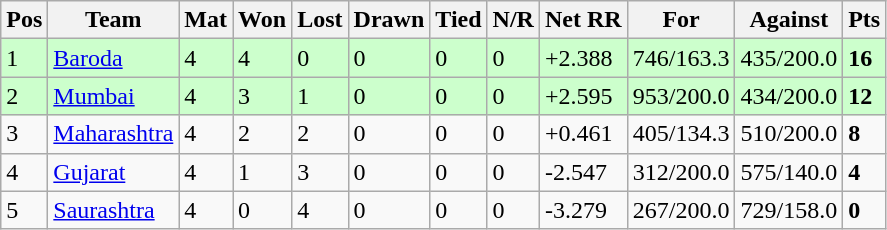<table class="wikitable">
<tr>
<th>Pos</th>
<th>Team</th>
<th>Mat</th>
<th>Won</th>
<th>Lost</th>
<th>Drawn</th>
<th>Tied</th>
<th>N/R</th>
<th>Net RR</th>
<th>For</th>
<th>Against</th>
<th>Pts</th>
</tr>
<tr style="background:#cfc;">
<td>1</td>
<td><a href='#'>Baroda</a></td>
<td>4</td>
<td>4</td>
<td>0</td>
<td>0</td>
<td>0</td>
<td>0</td>
<td>+2.388</td>
<td>746/163.3</td>
<td>435/200.0</td>
<td><strong>16</strong></td>
</tr>
<tr style="background:#cfc;">
<td>2</td>
<td><a href='#'>Mumbai</a></td>
<td>4</td>
<td>3</td>
<td>1</td>
<td>0</td>
<td>0</td>
<td>0</td>
<td>+2.595</td>
<td>953/200.0</td>
<td>434/200.0</td>
<td><strong>12</strong></td>
</tr>
<tr>
<td>3</td>
<td><a href='#'>Maharashtra</a></td>
<td>4</td>
<td>2</td>
<td>2</td>
<td>0</td>
<td>0</td>
<td>0</td>
<td>+0.461</td>
<td>405/134.3</td>
<td>510/200.0</td>
<td><strong>8</strong></td>
</tr>
<tr>
<td>4</td>
<td><a href='#'>Gujarat</a></td>
<td>4</td>
<td>1</td>
<td>3</td>
<td>0</td>
<td>0</td>
<td>0</td>
<td>-2.547</td>
<td>312/200.0</td>
<td>575/140.0</td>
<td><strong>4</strong></td>
</tr>
<tr>
<td>5</td>
<td><a href='#'>Saurashtra</a></td>
<td>4</td>
<td>0</td>
<td>4</td>
<td>0</td>
<td>0</td>
<td>0</td>
<td>-3.279</td>
<td>267/200.0</td>
<td>729/158.0</td>
<td><strong>0</strong></td>
</tr>
</table>
